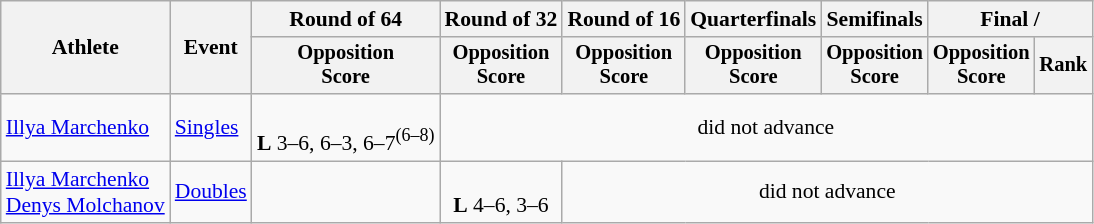<table class=wikitable style="font-size:90%">
<tr>
<th rowspan="2">Athlete</th>
<th rowspan="2">Event</th>
<th>Round of 64</th>
<th>Round of 32</th>
<th>Round of 16</th>
<th>Quarterfinals</th>
<th>Semifinals</th>
<th colspan=2>Final / </th>
</tr>
<tr style="font-size:95%">
<th>Opposition<br>Score</th>
<th>Opposition<br>Score</th>
<th>Opposition<br>Score</th>
<th>Opposition<br>Score</th>
<th>Opposition<br>Score</th>
<th>Opposition<br>Score</th>
<th>Rank</th>
</tr>
<tr align=center>
<td align=left><a href='#'>Illya Marchenko</a></td>
<td align=left><a href='#'>Singles</a></td>
<td><br><strong>L</strong> 3–6, 6–3, 6–7<sup>(6–8)</sup></td>
<td colspan=6>did not advance</td>
</tr>
<tr align=center>
<td align=left><a href='#'>Illya Marchenko</a><br><a href='#'>Denys Molchanov</a></td>
<td align=left><a href='#'>Doubles</a></td>
<td></td>
<td><br><strong>L</strong> 4–6, 3–6</td>
<td colspan=5>did not advance</td>
</tr>
</table>
